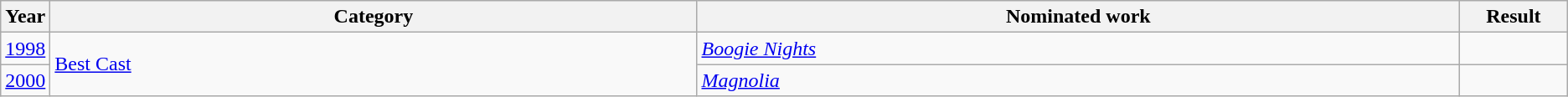<table class="wikitable sortable">
<tr>
<th scope="col" style="width:1em;">Year</th>
<th scope="col" style="width:33em;">Category</th>
<th scope="col" style="width:39em;">Nominated work</th>
<th scope="col" style="width:5em;">Result</th>
</tr>
<tr>
<td><a href='#'>1998</a></td>
<td rowspan="2"><a href='#'>Best Cast</a></td>
<td><em><a href='#'>Boogie Nights</a></em></td>
<td></td>
</tr>
<tr>
<td><a href='#'>2000</a></td>
<td><em><a href='#'>Magnolia</a></em></td>
<td></td>
</tr>
</table>
